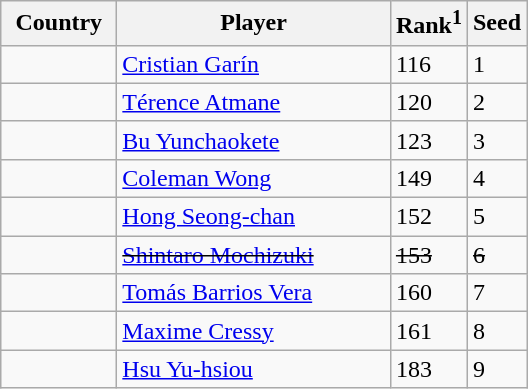<table class="sortable wikitable">
<tr>
<th width="70">Country</th>
<th width="175">Player</th>
<th>Rank<sup>1</sup></th>
<th>Seed</th>
</tr>
<tr>
<td></td>
<td><a href='#'>Cristian Garín</a></td>
<td>116</td>
<td>1</td>
</tr>
<tr>
<td></td>
<td><a href='#'>Térence Atmane</a></td>
<td>120</td>
<td>2</td>
</tr>
<tr>
<td></td>
<td><a href='#'>Bu Yunchaokete</a></td>
<td>123</td>
<td>3</td>
</tr>
<tr>
<td></td>
<td><a href='#'>Coleman Wong</a></td>
<td>149</td>
<td>4</td>
</tr>
<tr>
<td></td>
<td><a href='#'>Hong Seong-chan</a></td>
<td>152</td>
<td>5</td>
</tr>
<tr>
<td><s></s></td>
<td><s><a href='#'>Shintaro Mochizuki</a></s></td>
<td><s>153</s></td>
<td><s>6</s></td>
</tr>
<tr>
<td></td>
<td><a href='#'>Tomás Barrios Vera</a></td>
<td>160</td>
<td>7</td>
</tr>
<tr>
<td></td>
<td><a href='#'>Maxime Cressy</a></td>
<td>161</td>
<td>8</td>
</tr>
<tr>
<td></td>
<td><a href='#'>Hsu Yu-hsiou</a></td>
<td>183</td>
<td>9</td>
</tr>
</table>
